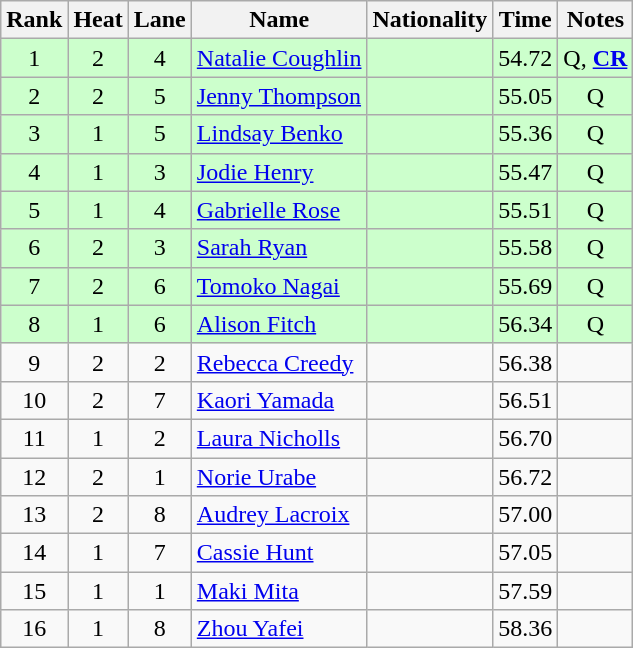<table class="wikitable sortable" style="text-align:center">
<tr>
<th>Rank</th>
<th>Heat</th>
<th>Lane</th>
<th>Name</th>
<th>Nationality</th>
<th>Time</th>
<th>Notes</th>
</tr>
<tr bgcolor=ccffcc>
<td>1</td>
<td>2</td>
<td>4</td>
<td align=left><a href='#'>Natalie Coughlin</a></td>
<td align=left></td>
<td>54.72</td>
<td>Q, <strong><a href='#'>CR</a></strong></td>
</tr>
<tr bgcolor=ccffcc>
<td>2</td>
<td>2</td>
<td>5</td>
<td align=left><a href='#'>Jenny Thompson</a></td>
<td align=left></td>
<td>55.05</td>
<td>Q</td>
</tr>
<tr bgcolor=ccffcc>
<td>3</td>
<td>1</td>
<td>5</td>
<td align=left><a href='#'>Lindsay Benko</a></td>
<td align=left></td>
<td>55.36</td>
<td>Q</td>
</tr>
<tr bgcolor=ccffcc>
<td>4</td>
<td>1</td>
<td>3</td>
<td align=left><a href='#'>Jodie Henry</a></td>
<td align=left></td>
<td>55.47</td>
<td>Q</td>
</tr>
<tr bgcolor=ccffcc>
<td>5</td>
<td>1</td>
<td>4</td>
<td align=left><a href='#'>Gabrielle Rose</a></td>
<td align=left></td>
<td>55.51</td>
<td>Q</td>
</tr>
<tr bgcolor=ccffcc>
<td>6</td>
<td>2</td>
<td>3</td>
<td align=left><a href='#'>Sarah Ryan</a></td>
<td align=left></td>
<td>55.58</td>
<td>Q</td>
</tr>
<tr bgcolor=ccffcc>
<td>7</td>
<td>2</td>
<td>6</td>
<td align=left><a href='#'>Tomoko Nagai</a></td>
<td align=left></td>
<td>55.69</td>
<td>Q</td>
</tr>
<tr bgcolor=ccffcc>
<td>8</td>
<td>1</td>
<td>6</td>
<td align=left><a href='#'>Alison Fitch</a></td>
<td align=left></td>
<td>56.34</td>
<td>Q</td>
</tr>
<tr>
<td>9</td>
<td>2</td>
<td>2</td>
<td align=left><a href='#'>Rebecca Creedy</a></td>
<td align=left></td>
<td>56.38</td>
<td></td>
</tr>
<tr>
<td>10</td>
<td>2</td>
<td>7</td>
<td align=left><a href='#'>Kaori Yamada</a></td>
<td align=left></td>
<td>56.51</td>
<td></td>
</tr>
<tr>
<td>11</td>
<td>1</td>
<td>2</td>
<td align=left><a href='#'>Laura Nicholls</a></td>
<td align=left></td>
<td>56.70</td>
<td></td>
</tr>
<tr>
<td>12</td>
<td>2</td>
<td>1</td>
<td align=left><a href='#'>Norie Urabe</a></td>
<td align=left></td>
<td>56.72</td>
<td></td>
</tr>
<tr>
<td>13</td>
<td>2</td>
<td>8</td>
<td align=left><a href='#'>Audrey Lacroix</a></td>
<td align=left></td>
<td>57.00</td>
<td></td>
</tr>
<tr>
<td>14</td>
<td>1</td>
<td>7</td>
<td align=left><a href='#'>Cassie Hunt</a></td>
<td align=left></td>
<td>57.05</td>
<td></td>
</tr>
<tr>
<td>15</td>
<td>1</td>
<td>1</td>
<td align=left><a href='#'>Maki Mita</a></td>
<td align=left></td>
<td>57.59</td>
<td></td>
</tr>
<tr>
<td>16</td>
<td>1</td>
<td>8</td>
<td align=left><a href='#'>Zhou Yafei</a></td>
<td align=left></td>
<td>58.36</td>
<td></td>
</tr>
</table>
